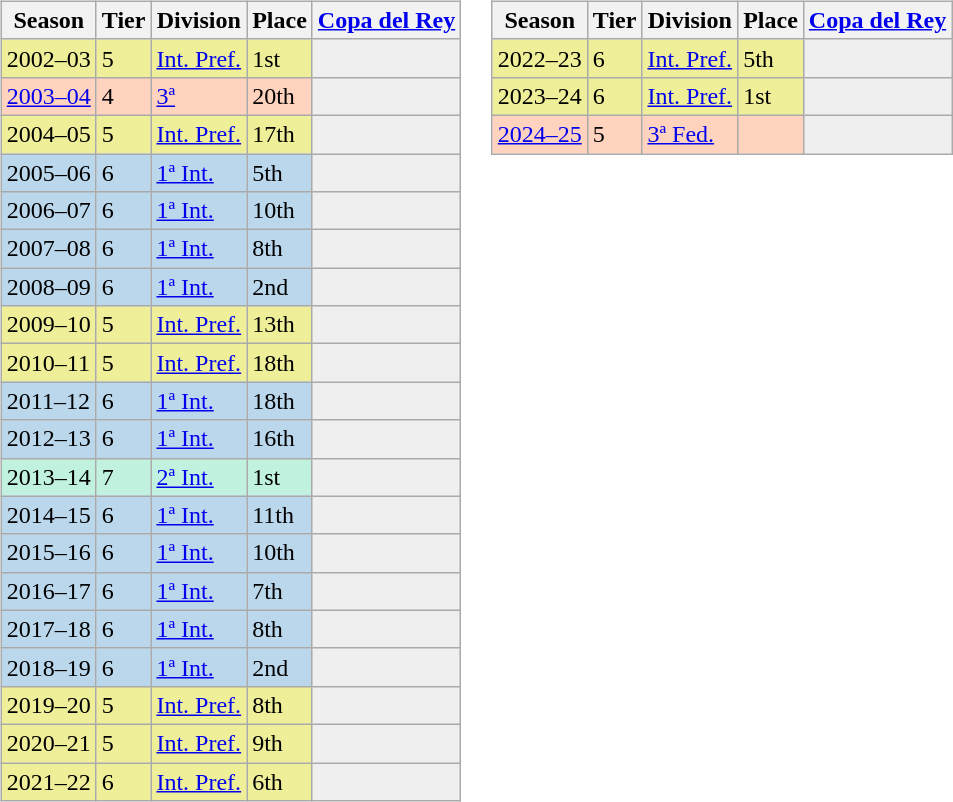<table>
<tr>
<td valign="top" width=0%><br><table class="wikitable">
<tr style="background:#f0f6fa;">
<th>Season</th>
<th>Tier</th>
<th>Division</th>
<th>Place</th>
<th><a href='#'>Copa del Rey</a></th>
</tr>
<tr>
<td style="background:#EFEF99;">2002–03</td>
<td style="background:#EFEF99;">5</td>
<td style="background:#EFEF99;"><a href='#'>Int. Pref.</a></td>
<td style="background:#EFEF99;">1st</td>
<th style="background:#efefef;"></th>
</tr>
<tr>
<td style="background:#FFD3BD;"><a href='#'>2003–04</a></td>
<td style="background:#FFD3BD;">4</td>
<td style="background:#FFD3BD;"><a href='#'>3ª</a></td>
<td style="background:#FFD3BD;">20th</td>
<th style="background:#efefef;"></th>
</tr>
<tr>
<td style="background:#EFEF99;">2004–05</td>
<td style="background:#EFEF99;">5</td>
<td style="background:#EFEF99;"><a href='#'>Int. Pref.</a></td>
<td style="background:#EFEF99;">17th</td>
<th style="background:#efefef;"></th>
</tr>
<tr>
<td style="background:#BBD7EC;">2005–06</td>
<td style="background:#BBD7EC;">6</td>
<td style="background:#BBD7EC;"><a href='#'>1ª Int.</a></td>
<td style="background:#BBD7EC;">5th</td>
<th style="background:#efefef;"></th>
</tr>
<tr>
<td style="background:#BBD7EC;">2006–07</td>
<td style="background:#BBD7EC;">6</td>
<td style="background:#BBD7EC;"><a href='#'>1ª Int.</a></td>
<td style="background:#BBD7EC;">10th</td>
<th style="background:#efefef;"></th>
</tr>
<tr>
<td style="background:#BBD7EC;">2007–08</td>
<td style="background:#BBD7EC;">6</td>
<td style="background:#BBD7EC;"><a href='#'>1ª Int.</a></td>
<td style="background:#BBD7EC;">8th</td>
<th style="background:#efefef;"></th>
</tr>
<tr>
<td style="background:#BBD7EC;">2008–09</td>
<td style="background:#BBD7EC;">6</td>
<td style="background:#BBD7EC;"><a href='#'>1ª Int.</a></td>
<td style="background:#BBD7EC;">2nd</td>
<th style="background:#efefef;"></th>
</tr>
<tr>
<td style="background:#EFEF99;">2009–10</td>
<td style="background:#EFEF99;">5</td>
<td style="background:#EFEF99;"><a href='#'>Int. Pref.</a></td>
<td style="background:#EFEF99;">13th</td>
<th style="background:#efefef;"></th>
</tr>
<tr>
<td style="background:#EFEF99;">2010–11</td>
<td style="background:#EFEF99;">5</td>
<td style="background:#EFEF99;"><a href='#'>Int. Pref.</a></td>
<td style="background:#EFEF99;">18th</td>
<th style="background:#efefef;"></th>
</tr>
<tr>
<td style="background:#BBD7EC;">2011–12</td>
<td style="background:#BBD7EC;">6</td>
<td style="background:#BBD7EC;"><a href='#'>1ª Int.</a></td>
<td style="background:#BBD7EC;">18th</td>
<th style="background:#efefef;"></th>
</tr>
<tr>
<td style="background:#BBD7EC;">2012–13</td>
<td style="background:#BBD7EC;">6</td>
<td style="background:#BBD7EC;"><a href='#'>1ª Int.</a></td>
<td style="background:#BBD7EC;">16th</td>
<th style="background:#efefef;"></th>
</tr>
<tr>
<td style="background:#C0F2DF;">2013–14</td>
<td style="background:#C0F2DF;">7</td>
<td style="background:#C0F2DF;"><a href='#'>2ª Int.</a></td>
<td style="background:#C0F2DF;">1st</td>
<th style="background:#efefef;"></th>
</tr>
<tr>
<td style="background:#BBD7EC;">2014–15</td>
<td style="background:#BBD7EC;">6</td>
<td style="background:#BBD7EC;"><a href='#'>1ª Int.</a></td>
<td style="background:#BBD7EC;">11th</td>
<th style="background:#efefef;"></th>
</tr>
<tr>
<td style="background:#BBD7EC;">2015–16</td>
<td style="background:#BBD7EC;">6</td>
<td style="background:#BBD7EC;"><a href='#'>1ª Int.</a></td>
<td style="background:#BBD7EC;">10th</td>
<th style="background:#efefef;"></th>
</tr>
<tr>
<td style="background:#BBD7EC;">2016–17</td>
<td style="background:#BBD7EC;">6</td>
<td style="background:#BBD7EC;"><a href='#'>1ª Int.</a></td>
<td style="background:#BBD7EC;">7th</td>
<th style="background:#efefef;"></th>
</tr>
<tr>
<td style="background:#BBD7EC;">2017–18</td>
<td style="background:#BBD7EC;">6</td>
<td style="background:#BBD7EC;"><a href='#'>1ª Int.</a></td>
<td style="background:#BBD7EC;">8th</td>
<th style="background:#efefef;"></th>
</tr>
<tr>
<td style="background:#BBD7EC;">2018–19</td>
<td style="background:#BBD7EC;">6</td>
<td style="background:#BBD7EC;"><a href='#'>1ª Int.</a></td>
<td style="background:#BBD7EC;">2nd</td>
<th style="background:#efefef;"></th>
</tr>
<tr>
<td style="background:#EFEF99;">2019–20</td>
<td style="background:#EFEF99;">5</td>
<td style="background:#EFEF99;"><a href='#'>Int. Pref.</a></td>
<td style="background:#EFEF99;">8th</td>
<th style="background:#efefef;"></th>
</tr>
<tr>
<td style="background:#EFEF99;">2020–21</td>
<td style="background:#EFEF99;">5</td>
<td style="background:#EFEF99;"><a href='#'>Int. Pref.</a></td>
<td style="background:#EFEF99;">9th</td>
<th style="background:#efefef;"></th>
</tr>
<tr>
<td style="background:#EFEF99;">2021–22</td>
<td style="background:#EFEF99;">6</td>
<td style="background:#EFEF99;"><a href='#'>Int. Pref.</a></td>
<td style="background:#EFEF99;">6th</td>
<th style="background:#efefef;"></th>
</tr>
</table>
</td>
<td valign="top" width=0%><br><table class="wikitable">
<tr style="background:#f0f6fa;">
<th>Season</th>
<th>Tier</th>
<th>Division</th>
<th>Place</th>
<th><a href='#'>Copa del Rey</a></th>
</tr>
<tr>
<td style="background:#EFEF99;">2022–23</td>
<td style="background:#EFEF99;">6</td>
<td style="background:#EFEF99;"><a href='#'>Int. Pref.</a></td>
<td style="background:#EFEF99;">5th</td>
<th style="background:#efefef;"></th>
</tr>
<tr>
<td style="background:#EFEF99;">2023–24</td>
<td style="background:#EFEF99;">6</td>
<td style="background:#EFEF99;"><a href='#'>Int. Pref.</a></td>
<td style="background:#EFEF99;">1st</td>
<th style="background:#efefef;"></th>
</tr>
<tr>
<td style="background:#FFD3BD;"><a href='#'>2024–25</a></td>
<td style="background:#FFD3BD;">5</td>
<td style="background:#FFD3BD;"><a href='#'>3ª Fed.</a></td>
<td style="background:#FFD3BD;"></td>
<th style="background:#efefef;"></th>
</tr>
</table>
</td>
</tr>
</table>
